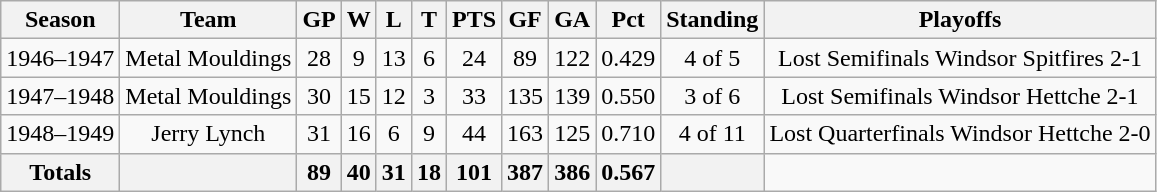<table class="wikitable" style="text-align:center;">
<tr>
<th>Season</th>
<th>Team</th>
<th>GP</th>
<th>W</th>
<th>L</th>
<th>T</th>
<th>PTS</th>
<th>GF</th>
<th>GA</th>
<th>Pct</th>
<th>Standing</th>
<th>Playoffs</th>
</tr>
<tr>
<td>1946–1947</td>
<td>Metal Mouldings</td>
<td>28</td>
<td>9</td>
<td>13</td>
<td>6</td>
<td>24</td>
<td>89</td>
<td>122</td>
<td>0.429</td>
<td>4 of 5</td>
<td>Lost Semifinals Windsor Spitfires 2-1</td>
</tr>
<tr>
<td>1947–1948</td>
<td>Metal Mouldings</td>
<td>30</td>
<td>15</td>
<td>12</td>
<td>3</td>
<td>33</td>
<td>135</td>
<td>139</td>
<td>0.550</td>
<td>3 of 6</td>
<td>Lost Semifinals Windsor Hettche 2-1</td>
</tr>
<tr>
<td>1948–1949</td>
<td>Jerry Lynch</td>
<td>31</td>
<td>16</td>
<td>6</td>
<td>9</td>
<td>44</td>
<td>163</td>
<td>125</td>
<td>0.710</td>
<td>4 of 11</td>
<td>Lost Quarterfinals Windsor Hettche 2-0</td>
</tr>
<tr>
<th>Totals</th>
<th> </th>
<th>89</th>
<th>40</th>
<th>31</th>
<th>18</th>
<th>101</th>
<th>387</th>
<th>386</th>
<th>0.567</th>
<th> </th>
</tr>
</table>
